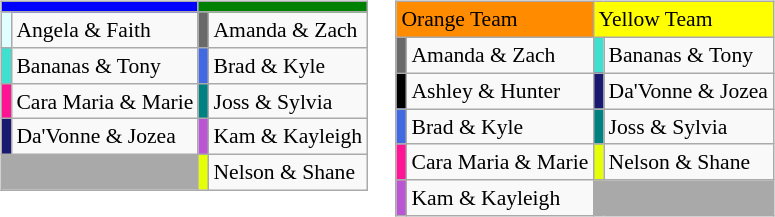<table>
<tr valign="top">
<td><br><table class="wikitable" style="font-size:90%">
<tr>
<td colspan=2 bgcolor="blue"></td>
<td colspan=2 bgcolor="green"></td>
</tr>
<tr>
<td bgcolor="lightcyan"></td>
<td>Angela & Faith</td>
<td bgcolor="dimgray"></td>
<td>Amanda & Zach</td>
</tr>
<tr>
<td bgcolor="turquoise"></td>
<td>Bananas & Tony</td>
<td bgcolor="royalblue"></td>
<td>Brad & Kyle</td>
</tr>
<tr>
<td bgcolor="deeppink"></td>
<td>Cara Maria & Marie</td>
<td bgcolor="teal"></td>
<td>Joss & Sylvia</td>
</tr>
<tr>
<td bgcolor="midnightblue"></td>
<td>Da'Vonne & Jozea</td>
<td bgcolor="mediumorchid"></td>
<td>Kam & Kayleigh</td>
</tr>
<tr>
<td bgcolor="darkgray" colspan=2></td>
<td bgcolor="#E4FF06"></td>
<td>Nelson & Shane</td>
</tr>
</table>
</td>
<td><br><table class="wikitable" style="font-size:90%">
<tr>
<td colspan=2 bgcolor="darkorange">Orange Team</td>
<td colspan=2 bgcolor="yellow">Yellow Team</td>
</tr>
<tr>
<td bgcolor="dimgray"></td>
<td>Amanda & Zach</td>
<td bgcolor="turquoise"></td>
<td>Bananas & Tony</td>
</tr>
<tr>
<td bgcolor="black"></td>
<td>Ashley & Hunter</td>
<td bgcolor="midnightblue"></td>
<td>Da'Vonne & Jozea</td>
</tr>
<tr>
<td bgcolor="royalblue"></td>
<td>Brad & Kyle</td>
<td bgcolor="teal"></td>
<td>Joss & Sylvia</td>
</tr>
<tr>
<td bgcolor="deeppink"></td>
<td>Cara Maria & Marie</td>
<td bgcolor="#E4FF06"></td>
<td>Nelson & Shane</td>
</tr>
<tr>
<td bgcolor="mediumorchid"></td>
<td>Kam & Kayleigh</td>
<td bgcolor="darkgray" colspan=2></td>
</tr>
</table>
</td>
</tr>
</table>
